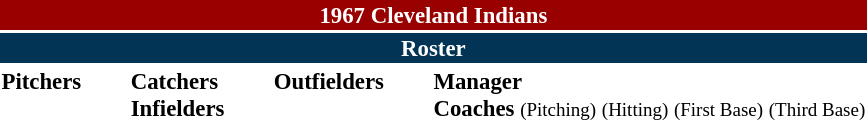<table class="toccolours" style="font-size: 95%;">
<tr>
<th colspan="10" style="background-color: #990000; color: white; text-align: center;">1967 Cleveland Indians</th>
</tr>
<tr>
<td colspan="10" style="background-color: #023456; color: white; text-align: center;"><strong>Roster</strong></td>
</tr>
<tr>
<td valign="top"><strong>Pitchers</strong><br>














</td>
<td width="25px"></td>
<td valign="top"><strong>Catchers</strong><br>


<strong>Infielders</strong>







</td>
<td width="25px"></td>
<td valign="top"><strong>Outfielders</strong><br>









</td>
<td width="25px"></td>
<td valign="top"><strong>Manager</strong><br>
<strong>Coaches</strong>
 <small>(Pitching)</small>
 <small>(Hitting)</small>
 <small>(First Base)</small>
 <small>(Third Base)</small></td>
</tr>
</table>
